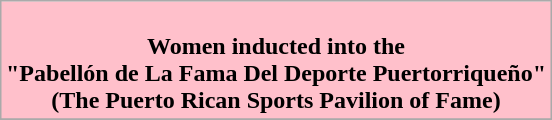<table class="wikitable"  style="margin: auto">
<tr style="background-color:Pink">
<td style="text-align:center;"><br><strong>Women inducted into the <br>"Pabellón de La Fama Del Deporte Puertorriqueño"<br> (The Puerto Rican Sports Pavilion of Fame)</strong> </td>
</tr>
<tr>
</tr>
</table>
